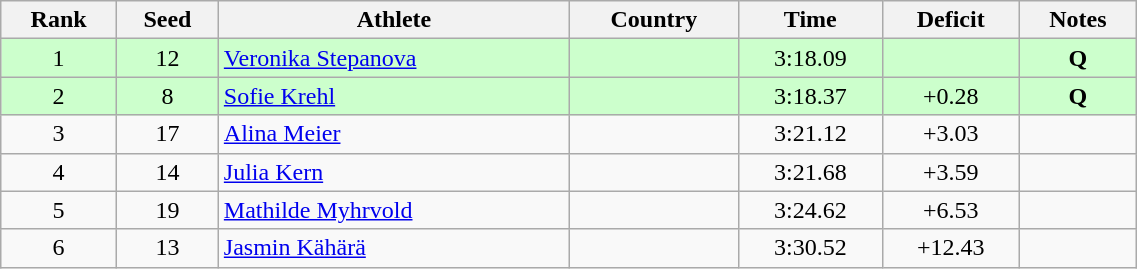<table class="wikitable sortable" style="text-align:center" width=60%>
<tr>
<th>Rank</th>
<th>Seed</th>
<th>Athlete</th>
<th>Country</th>
<th>Time</th>
<th>Deficit</th>
<th>Notes</th>
</tr>
<tr bgcolor=#ccffcc>
<td>1</td>
<td>12</td>
<td align=left><a href='#'>Veronika Stepanova</a></td>
<td align=left></td>
<td>3:18.09</td>
<td></td>
<td><strong>Q</strong></td>
</tr>
<tr bgcolor=#ccffcc>
<td>2</td>
<td>8</td>
<td align=left><a href='#'>Sofie Krehl</a></td>
<td align=left></td>
<td>3:18.37</td>
<td>+0.28</td>
<td><strong>Q</strong></td>
</tr>
<tr>
<td>3</td>
<td>17</td>
<td align=left><a href='#'>Alina Meier</a></td>
<td align=left></td>
<td>3:21.12</td>
<td>+3.03</td>
<td></td>
</tr>
<tr>
<td>4</td>
<td>14</td>
<td align=left><a href='#'>Julia Kern</a></td>
<td align=left></td>
<td>3:21.68</td>
<td>+3.59</td>
<td></td>
</tr>
<tr>
<td>5</td>
<td>19</td>
<td align=left><a href='#'>Mathilde Myhrvold</a></td>
<td align=left></td>
<td>3:24.62</td>
<td>+6.53</td>
<td></td>
</tr>
<tr>
<td>6</td>
<td>13</td>
<td align=left><a href='#'>Jasmin Kähärä</a></td>
<td align=left></td>
<td>3:30.52</td>
<td>+12.43</td>
<td></td>
</tr>
</table>
